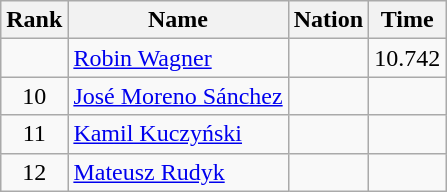<table class="wikitable sortable" style="text-align:center">
<tr>
<th>Rank</th>
<th>Name</th>
<th>Nation</th>
<th>Time</th>
</tr>
<tr>
<td></td>
<td align=left><a href='#'>Robin Wagner</a></td>
<td align=left></td>
<td>10.742</td>
</tr>
<tr>
<td>10</td>
<td align=left><a href='#'>José Moreno Sánchez</a></td>
<td align=left></td>
<td></td>
</tr>
<tr>
<td>11</td>
<td align=left><a href='#'>Kamil Kuczyński</a></td>
<td align=left></td>
<td></td>
</tr>
<tr>
<td>12</td>
<td align=left><a href='#'>Mateusz Rudyk</a></td>
<td align=left></td>
<td></td>
</tr>
</table>
